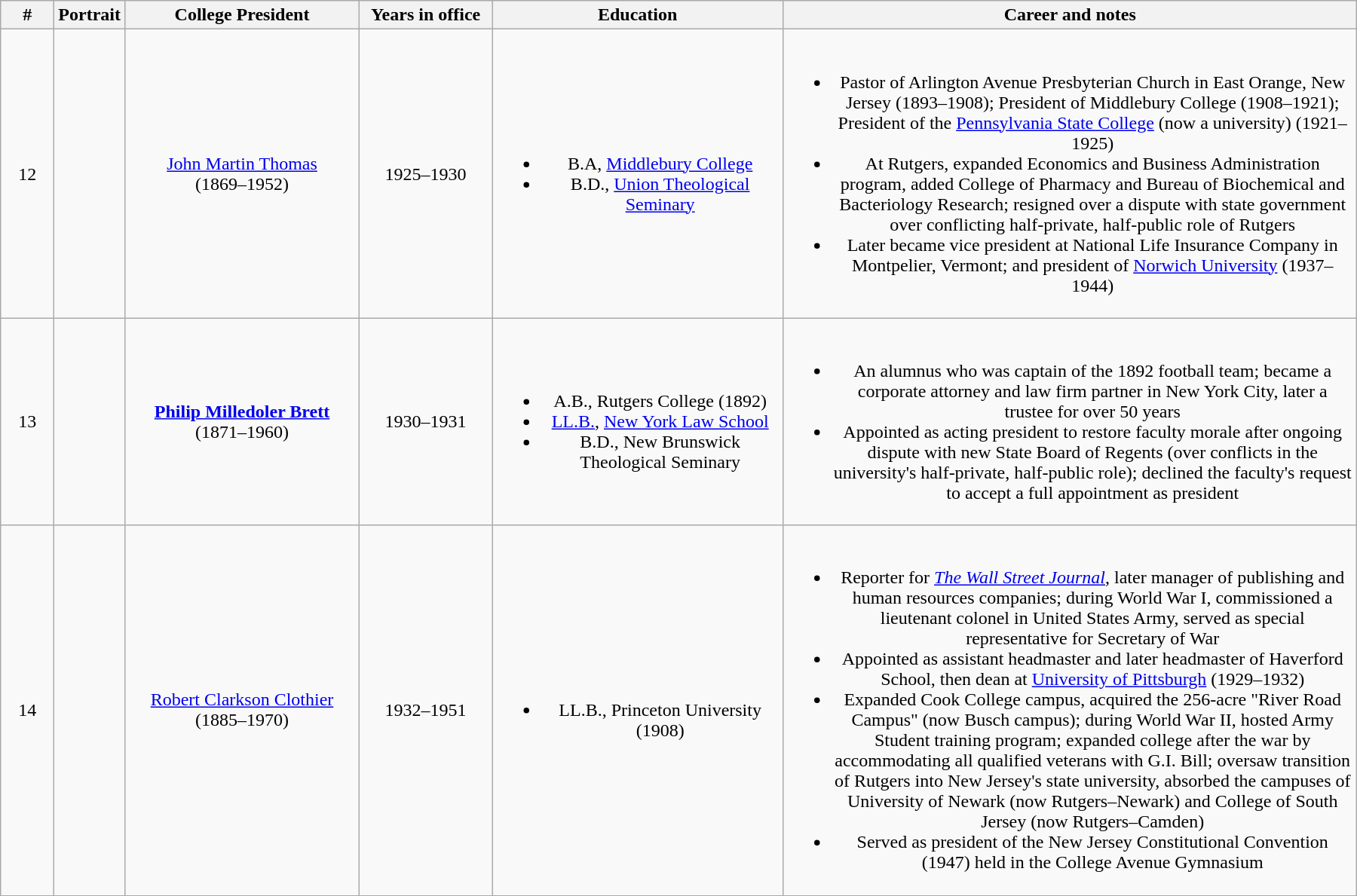<table class="wikitable" style="text-align:center">
<tr>
<th scope="col" width=40>#</th>
<th scope="col" width=50>Portrait</th>
<th scope="col" width=200>College President</th>
<th scope="col" width=110>Years in office</th>
<th scope="col" width=250>Education</th>
<th scope="col" width=500>Career and notes</th>
</tr>
<tr>
<td>12</td>
<td></td>
<td><a href='#'>John Martin Thomas</a><br>(1869–1952)</td>
<td>1925–1930</td>
<td><br><ul><li>B.A, <a href='#'>Middlebury College</a></li><li>B.D., <a href='#'>Union Theological Seminary</a></li></ul></td>
<td><br><ul><li>Pastor of Arlington Avenue Presbyterian Church in East Orange, New Jersey (1893–1908); President of Middlebury College (1908–1921); President of the <a href='#'>Pennsylvania State College</a> (now a university) (1921–1925)</li><li>At Rutgers, expanded Economics and Business Administration program, added College of Pharmacy and Bureau of Biochemical and Bacteriology Research; resigned over a dispute with state government over conflicting half-private, half-public role of Rutgers</li><li>Later became vice president at National Life Insurance Company in Montpelier, Vermont; and president of <a href='#'>Norwich University</a> (1937–1944)</li></ul></td>
</tr>
<tr>
<td>13</td>
<td></td>
<td><strong><a href='#'>Philip Milledoler Brett</a></strong><br>(1871–1960)</td>
<td>1930–1931</td>
<td><br><ul><li>A.B., Rutgers College (1892)</li><li><a href='#'>LL.B.</a>, <a href='#'>New York Law School</a></li><li>B.D., New Brunswick Theological Seminary</li></ul></td>
<td><br><ul><li>An alumnus who was captain of the 1892 football team; became a corporate attorney and law firm partner in New York City, later a trustee for over 50 years</li><li>Appointed as acting president to restore faculty morale after ongoing dispute with new State Board of Regents (over conflicts in the university's half-private, half-public role); declined the faculty's request to accept a full appointment as president</li></ul></td>
</tr>
<tr>
<td>14</td>
<td></td>
<td><a href='#'>Robert Clarkson Clothier</a><br>(1885–1970)</td>
<td>1932–1951</td>
<td><br><ul><li>LL.B., Princeton University (1908)</li></ul></td>
<td><br><ul><li>Reporter for <em><a href='#'>The Wall Street Journal</a></em>, later manager of publishing and human resources companies; during World War I, commissioned a lieutenant colonel in United States Army, served as special representative for Secretary of War</li><li>Appointed as assistant headmaster and later headmaster of Haverford School, then dean at <a href='#'>University of Pittsburgh</a> (1929–1932)</li><li>Expanded Cook College campus, acquired the 256-acre "River Road Campus" (now Busch campus); during World War II, hosted Army Student training program; expanded college after the war by accommodating all qualified veterans with G.I. Bill; oversaw transition of Rutgers into New Jersey's state university, absorbed the campuses of University of Newark (now Rutgers–Newark) and College of South Jersey (now Rutgers–Camden)</li><li>Served as president of the New Jersey Constitutional Convention (1947) held in the College Avenue Gymnasium</li></ul></td>
</tr>
</table>
